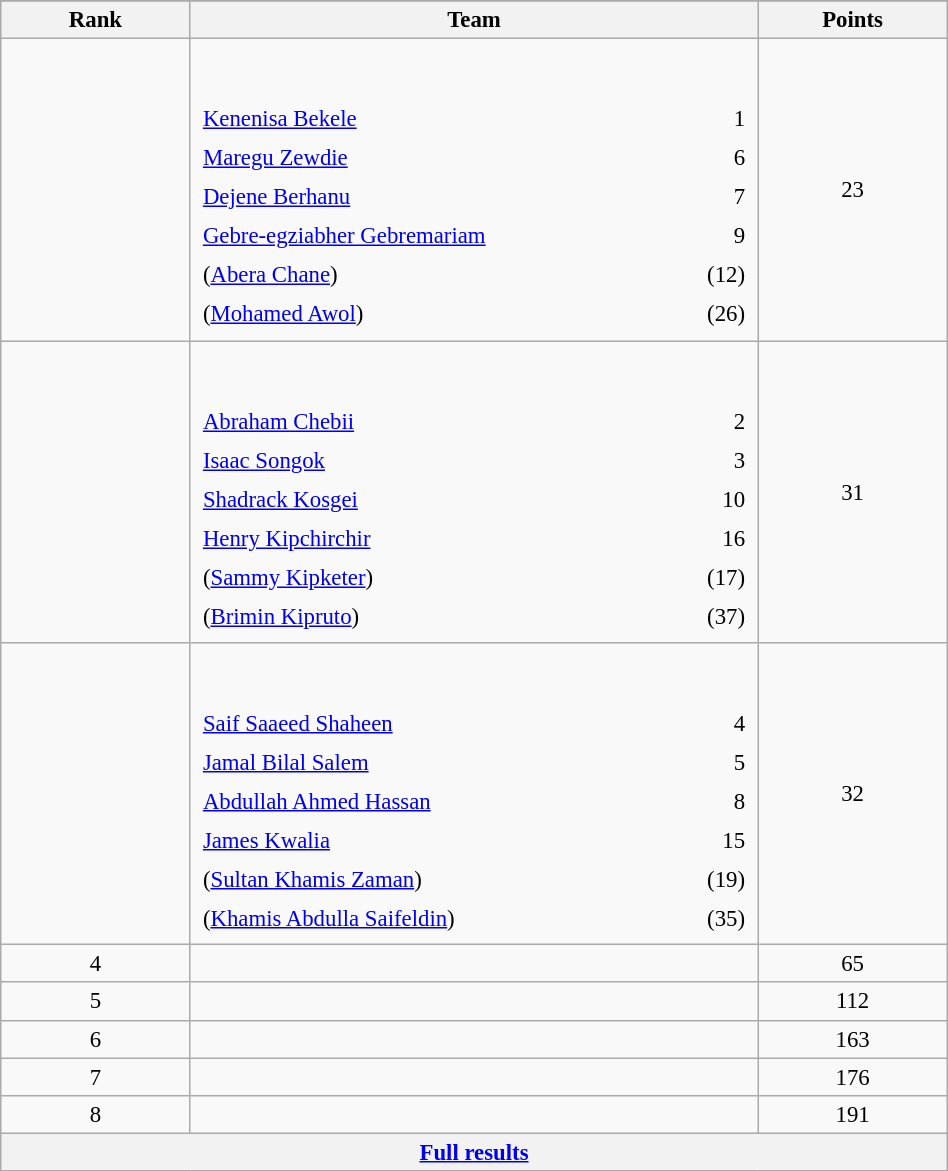<table class="wikitable sortable" style=" text-align:center; font-size:95%;" width="50%">
<tr>
</tr>
<tr>
<th width=10%>Rank</th>
<th width=30%>Team</th>
<th width=10%>Points</th>
</tr>
<tr>
<td align=center></td>
<td align=left> <br><br><table width=100%>
<tr>
<td align=left style="border:0"><a href='#'>Kenenisa Bekele</a></td>
<td align=right style="border:0">1</td>
</tr>
<tr>
<td align=left style="border:0"><a href='#'>Maregu Zewdie</a></td>
<td align=right style="border:0">6</td>
</tr>
<tr>
<td align=left style="border:0"><a href='#'>Dejene Berhanu</a></td>
<td align=right style="border:0">7</td>
</tr>
<tr>
<td align=left style="border:0"><a href='#'>Gebre-egziabher Gebremariam</a></td>
<td align=right style="border:0">9</td>
</tr>
<tr>
<td align=left style="border:0">(<a href='#'>Abera Chane</a>)</td>
<td align=right style="border:0">(12)</td>
</tr>
<tr>
<td align=left style="border:0">(<a href='#'>Mohamed Awol</a>)</td>
<td align=right style="border:0">(26)</td>
</tr>
</table>
</td>
<td>23</td>
</tr>
<tr>
<td align=center></td>
<td align=left> <br><br><table width=100%>
<tr>
<td align=left style="border:0"><a href='#'>Abraham Chebii</a></td>
<td align=right style="border:0">2</td>
</tr>
<tr>
<td align=left style="border:0"><a href='#'>Isaac Songok</a></td>
<td align=right style="border:0">3</td>
</tr>
<tr>
<td align=left style="border:0"><a href='#'>Shadrack Kosgei</a></td>
<td align=right style="border:0">10</td>
</tr>
<tr>
<td align=left style="border:0"><a href='#'>Henry Kipchirchir</a></td>
<td align=right style="border:0">16</td>
</tr>
<tr>
<td align=left style="border:0">(<a href='#'>Sammy Kipketer</a>)</td>
<td align=right style="border:0">(17)</td>
</tr>
<tr>
<td align=left style="border:0">(<a href='#'>Brimin Kipruto</a>)</td>
<td align=right style="border:0">(37)</td>
</tr>
</table>
</td>
<td>31</td>
</tr>
<tr>
<td align=center></td>
<td align=left> <br><br><table width=100%>
<tr>
<td align=left style="border:0"><a href='#'>Saif Saaeed Shaheen</a></td>
<td align=right style="border:0">4</td>
</tr>
<tr>
<td align=left style="border:0"><a href='#'>Jamal Bilal Salem</a></td>
<td align=right style="border:0">5</td>
</tr>
<tr>
<td align=left style="border:0"><a href='#'>Abdullah Ahmed Hassan</a></td>
<td align=right style="border:0">8</td>
</tr>
<tr>
<td align=left style="border:0"><a href='#'>James Kwalia</a></td>
<td align=right style="border:0">15</td>
</tr>
<tr>
<td align=left style="border:0">(<a href='#'>Sultan Khamis Zaman</a>)</td>
<td align=right style="border:0">(19)</td>
</tr>
<tr>
<td align=left style="border:0">(<a href='#'>Khamis Abdulla Saifeldin</a>)</td>
<td align=right style="border:0">(35)</td>
</tr>
</table>
</td>
<td>32</td>
</tr>
<tr>
<td align=center>4</td>
<td align=left></td>
<td>65</td>
</tr>
<tr>
<td align=center>5</td>
<td align=left></td>
<td>112</td>
</tr>
<tr>
<td align=center>6</td>
<td align=left></td>
<td>163</td>
</tr>
<tr>
<td align=center>7</td>
<td align=left></td>
<td>176</td>
</tr>
<tr>
<td align=center>8</td>
<td align=left></td>
<td>191</td>
</tr>
<tr class="sortbottom">
<th colspan=3 align=center><a href='#'>Full results</a></th>
</tr>
</table>
